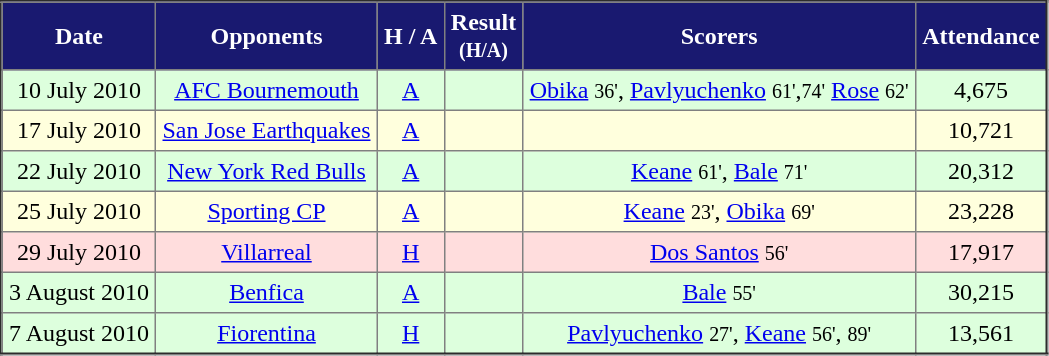<table border="2" cellpadding="4" style="border-collapse:collapse; text-align:center;">
<tr style="background:#191970; color:white;">
<th><strong> Date</strong></th>
<th><strong> Opponents</strong></th>
<th><strong> H / A</strong></th>
<th><strong> Result <br> <small>(H/A)</small></strong></th>
<th><strong> Scorers</strong></th>
<th><strong> Attendance</strong></th>
</tr>
<tr bgcolor="#ddffdd">
<td>10 July 2010</td>
<td><a href='#'>AFC Bournemouth</a></td>
<td><a href='#'>A</a></td>
<td></td>
<td><a href='#'>Obika</a> <small>36'</small>, <a href='#'>Pavlyuchenko</a> <small>61'</small>,<small>74'</small> <a href='#'>Rose</a> <small>62'</small></td>
<td>4,675</td>
</tr>
<tr bgcolor="#ffffdd">
<td>17 July 2010</td>
<td><a href='#'>San Jose Earthquakes</a></td>
<td><a href='#'>A</a></td>
<td></td>
<td></td>
<td>10,721</td>
</tr>
<tr bgcolor="#ddffdd">
<td>22 July 2010</td>
<td><a href='#'>New York Red Bulls</a></td>
<td><a href='#'>A</a></td>
<td></td>
<td><a href='#'>Keane</a> <small>61'</small>, <a href='#'>Bale</a> <small>71'</small></td>
<td>20,312</td>
</tr>
<tr bgcolor="#ffffdd">
<td>25 July 2010</td>
<td><a href='#'>Sporting CP</a></td>
<td><a href='#'>A</a></td>
<td></td>
<td><a href='#'>Keane</a> <small>23'</small>, <a href='#'>Obika</a> <small>69'</small></td>
<td>23,228</td>
</tr>
<tr bgcolor="#ffdddd">
<td>29 July 2010</td>
<td><a href='#'>Villarreal</a></td>
<td><a href='#'>H</a></td>
<td></td>
<td><a href='#'>Dos Santos</a> <small>56'</small></td>
<td>17,917</td>
</tr>
<tr bgcolor="#ddffdd">
<td>3 August 2010</td>
<td><a href='#'>Benfica</a></td>
<td><a href='#'>A</a></td>
<td></td>
<td><a href='#'>Bale</a> <small>55'</small></td>
<td>30,215</td>
</tr>
<tr bgcolor="#ddffdd">
<td>7 August 2010</td>
<td><a href='#'>Fiorentina</a></td>
<td><a href='#'>H</a></td>
<td></td>
<td><a href='#'>Pavlyuchenko</a> <small>27'</small>, <a href='#'>Keane</a> <small>56'</small>, <small>89'</small></td>
<td>13,561</td>
</tr>
</table>
